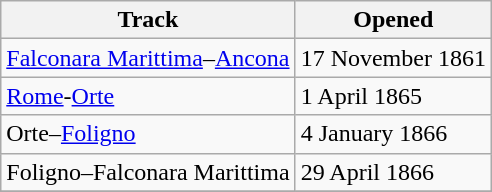<table class="wikitable">
<tr>
<th>Track</th>
<th>Opened</th>
</tr>
<tr>
<td><a href='#'>Falconara Marittima</a>–<a href='#'>Ancona</a></td>
<td>17 November 1861</td>
</tr>
<tr>
<td><a href='#'>Rome</a>-<a href='#'>Orte</a></td>
<td>1 April 1865</td>
</tr>
<tr>
<td>Orte–<a href='#'>Foligno</a></td>
<td>4 January 1866</td>
</tr>
<tr>
<td>Foligno–Falconara Marittima</td>
<td>29 April 1866</td>
</tr>
<tr>
</tr>
</table>
